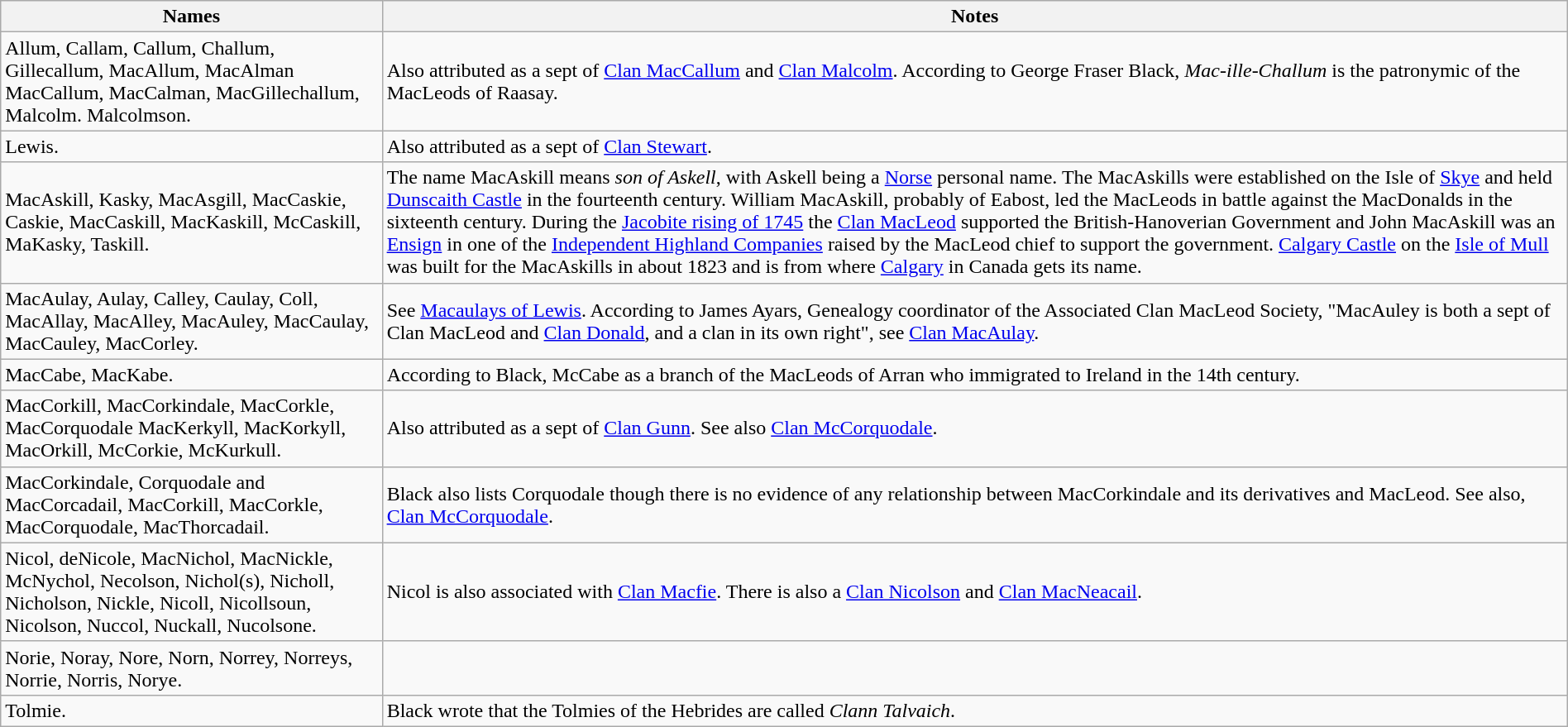<table class="wikitable" width=100%>
<tr>
<th><strong>Names</strong></th>
<th><strong>Notes</strong></th>
</tr>
<tr>
<td>Allum, Callam, Callum, Challum, Gillecallum, MacAllum, MacAlman MacCallum, MacCalman, MacGillechallum, Malcolm. Malcolmson.</td>
<td>Also attributed as a sept of <a href='#'>Clan MacCallum</a> and <a href='#'>Clan Malcolm</a>. According to George Fraser Black, <em>Mac-ille-Challum</em> is the patronymic of the MacLeods of Raasay.</td>
</tr>
<tr>
<td>Lewis.</td>
<td>Also attributed as a sept of <a href='#'>Clan Stewart</a>.</td>
</tr>
<tr>
<td>MacAskill, Kasky, MacAsgill, MacCaskie, Caskie, MacCaskill, MacKaskill, McCaskill, MaKasky, Taskill.</td>
<td>The name MacAskill means <em>son of Askell</em>, with Askell being a <a href='#'>Norse</a> personal name. The MacAskills were established on the Isle of <a href='#'>Skye</a> and held <a href='#'>Dunscaith Castle</a> in the fourteenth century. William MacAskill, probably of Eabost, led the MacLeods in battle against the MacDonalds in the sixteenth century. During the <a href='#'>Jacobite rising of 1745</a> the <a href='#'>Clan MacLeod</a> supported the British-Hanoverian Government and John MacAskill was an <a href='#'>Ensign</a> in one of the <a href='#'>Independent Highland Companies</a> raised by the MacLeod chief to support the government. <a href='#'>Calgary Castle</a> on the <a href='#'>Isle of Mull</a> was built for the MacAskills in about 1823 and is from where <a href='#'>Calgary</a> in Canada gets its name.</td>
</tr>
<tr>
<td>MacAulay, Aulay, Calley, Caulay, Coll, MacAllay, MacAlley, MacAuley, MacCaulay, MacCauley, MacCorley.</td>
<td>See <a href='#'>Macaulays of Lewis</a>. According to James Ayars, Genealogy coordinator of the Associated Clan MacLeod Society, "MacAuley is both a sept of Clan MacLeod and <a href='#'>Clan Donald</a>, and a clan in its own right", see <a href='#'>Clan MacAulay</a>.</td>
</tr>
<tr>
<td>MacCabe, MacKabe.</td>
<td>According to Black, McCabe as a branch of the MacLeods of Arran who immigrated to Ireland in the 14th century.</td>
</tr>
<tr>
<td>MacCorkill, MacCorkindale, MacCorkle, MacCorquodale MacKerkyll, MacKorkyll, MacOrkill, McCorkie, McKurkull.</td>
<td>Also attributed as a sept of <a href='#'>Clan Gunn</a>. See also <a href='#'>Clan McCorquodale</a>.</td>
</tr>
<tr>
<td>MacCorkindale, Corquodale and MacCorcadail, MacCorkill, MacCorkle, MacCorquodale, MacThorcadail.</td>
<td>Black also lists Corquodale though there is no evidence of any relationship between MacCorkindale and its derivatives and MacLeod. See also, <a href='#'>Clan McCorquodale</a>.</td>
</tr>
<tr>
<td>Nicol, deNicole, MacNichol, MacNickle, McNychol, Necolson, Nichol(s), Nicholl, Nicholson, Nickle, Nicoll, Nicollsoun, Nicolson, Nuccol, Nuckall, Nucolsone.</td>
<td>Nicol is also associated with <a href='#'>Clan Macfie</a>. There is also a <a href='#'>Clan Nicolson</a> and <a href='#'>Clan MacNeacail</a>.</td>
</tr>
<tr>
<td>Norie, Noray, Nore, Norn, Norrey, Norreys, Norrie, Norris, Norye.</td>
<td></td>
</tr>
<tr>
<td>Tolmie.</td>
<td>Black wrote that the Tolmies of the Hebrides are called <em>Clann Talvaich</em>.</td>
</tr>
</table>
